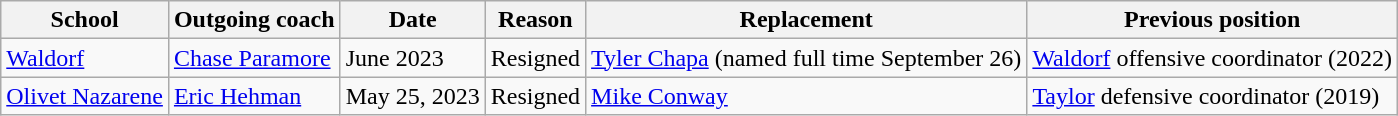<table class="wikitable sortable">
<tr>
<th>School</th>
<th>Outgoing coach</th>
<th>Date</th>
<th>Reason</th>
<th>Replacement</th>
<th>Previous position</th>
</tr>
<tr>
<td><a href='#'>Waldorf</a></td>
<td><a href='#'>Chase Paramore</a></td>
<td>June 2023</td>
<td>Resigned</td>
<td><a href='#'>Tyler Chapa</a> (named full time September 26)</td>
<td><a href='#'>Waldorf</a> offensive coordinator (2022)</td>
</tr>
<tr>
<td><a href='#'>Olivet Nazarene</a></td>
<td><a href='#'>Eric Hehman</a></td>
<td>May 25, 2023</td>
<td>Resigned</td>
<td><a href='#'>Mike Conway</a></td>
<td><a href='#'>Taylor</a> defensive coordinator (2019)</td>
</tr>
</table>
